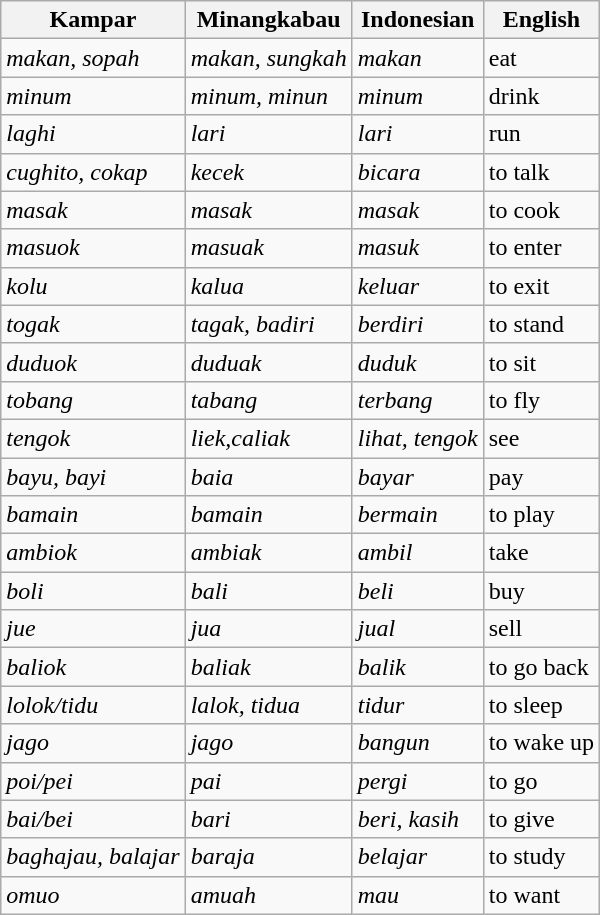<table class="wikitable">
<tr>
<th>Kampar</th>
<th>Minangkabau</th>
<th>Indonesian</th>
<th>English</th>
</tr>
<tr>
<td><em>makan, sopah</em></td>
<td><em>makan, sungkah</em></td>
<td><em>makan</em></td>
<td>eat</td>
</tr>
<tr>
<td><em>minum</em></td>
<td><em>minum, minun</em></td>
<td><em>minum</em></td>
<td>drink</td>
</tr>
<tr>
<td><em>laghi</em></td>
<td><em>lari</em></td>
<td><em>lari</em></td>
<td>run</td>
</tr>
<tr>
<td><em>cughito, cokap</em></td>
<td><em>kecek</em></td>
<td><em>bicara</em></td>
<td>to talk</td>
</tr>
<tr>
<td><em>masak</em></td>
<td><em>masak</em></td>
<td><em>masak</em></td>
<td>to cook</td>
</tr>
<tr>
<td><em>masuok</em></td>
<td><em>masuak</em></td>
<td><em>masuk</em></td>
<td>to enter</td>
</tr>
<tr>
<td><em>kolu</em></td>
<td><em>kalua</em></td>
<td><em>keluar</em></td>
<td>to exit</td>
</tr>
<tr>
<td><em>togak</em></td>
<td><em>tagak, badiri</em></td>
<td><em>berdiri</em></td>
<td>to stand</td>
</tr>
<tr>
<td><em>duduok</em></td>
<td><em>duduak</em></td>
<td><em>duduk</em></td>
<td>to sit</td>
</tr>
<tr>
<td><em>tobang</em></td>
<td><em>tabang</em></td>
<td><em>terbang</em></td>
<td>to fly</td>
</tr>
<tr>
<td><em>tengok</em></td>
<td><em>liek,caliak</em></td>
<td><em>lihat, tengok</em></td>
<td>see</td>
</tr>
<tr>
<td><em>bayu, bayi</em></td>
<td><em>baia</em></td>
<td><em>bayar</em></td>
<td>pay</td>
</tr>
<tr>
<td><em>bamain</em></td>
<td><em>bamain</em></td>
<td><em>bermain</em></td>
<td>to play</td>
</tr>
<tr>
<td><em>ambiok</em></td>
<td><em>ambiak</em></td>
<td><em>ambil</em></td>
<td>take</td>
</tr>
<tr>
<td><em>boli</em></td>
<td><em>bali</em></td>
<td><em>beli</em></td>
<td>buy</td>
</tr>
<tr>
<td><em>jue</em></td>
<td><em>jua</em></td>
<td><em>jual</em></td>
<td>sell</td>
</tr>
<tr>
<td><em>baliok</em></td>
<td><em>baliak</em></td>
<td><em>balik</em></td>
<td>to go back</td>
</tr>
<tr>
<td><em>lolok/tidu</em></td>
<td><em>lalok, tidua</em></td>
<td><em>tidur</em></td>
<td>to sleep</td>
</tr>
<tr>
<td><em>jago</em></td>
<td><em>jago</em></td>
<td><em>bangun</em></td>
<td>to wake up</td>
</tr>
<tr>
<td><em>poi/pei</em></td>
<td><em>pai</em></td>
<td><em>pergi</em></td>
<td>to go</td>
</tr>
<tr>
<td><em>bai/bei</em></td>
<td><em>bari</em></td>
<td><em>beri, kasih</em></td>
<td>to give</td>
</tr>
<tr>
<td><em>baghajau, balajar</em></td>
<td><em>baraja</em></td>
<td><em>belajar</em></td>
<td>to study</td>
</tr>
<tr>
<td><em>omuo</em></td>
<td><em>amuah</em></td>
<td><em>mau</em></td>
<td>to want</td>
</tr>
</table>
